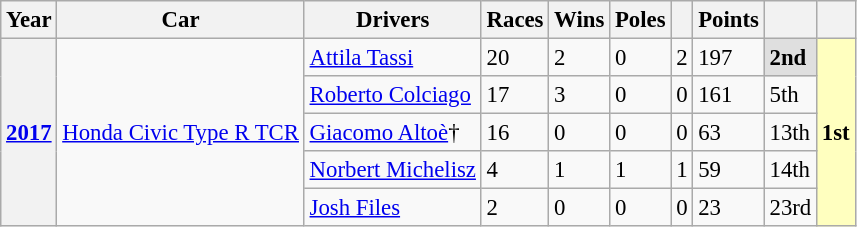<table class="wikitable" style="font-size:95%">
<tr>
<th>Year</th>
<th>Car</th>
<th>Drivers</th>
<th>Races</th>
<th>Wins</th>
<th>Poles</th>
<th></th>
<th>Points</th>
<th></th>
<th></th>
</tr>
<tr>
<th rowspan="5"><a href='#'>2017</a></th>
<td rowspan="5"><a href='#'>Honda Civic Type R TCR</a></td>
<td> <a href='#'>Attila Tassi</a></td>
<td>20</td>
<td>2</td>
<td>0</td>
<td>2</td>
<td>197</td>
<td style="background:#DFDFDF;"><strong>2nd</strong></td>
<td rowspan="5" style="background:#FFFFBF;"><strong>1st</strong></td>
</tr>
<tr>
<td> <a href='#'>Roberto Colciago</a></td>
<td>17</td>
<td>3</td>
<td>0</td>
<td>0</td>
<td>161</td>
<td>5th</td>
</tr>
<tr>
<td> <a href='#'>Giacomo Altoè</a>†</td>
<td>16</td>
<td>0</td>
<td>0</td>
<td>0</td>
<td>63</td>
<td>13th</td>
</tr>
<tr>
<td> <a href='#'>Norbert Michelisz</a></td>
<td>4</td>
<td>1</td>
<td>1</td>
<td>1</td>
<td>59</td>
<td>14th</td>
</tr>
<tr>
<td> <a href='#'>Josh Files</a></td>
<td>2</td>
<td>0</td>
<td>0</td>
<td>0</td>
<td>23</td>
<td>23rd</td>
</tr>
</table>
